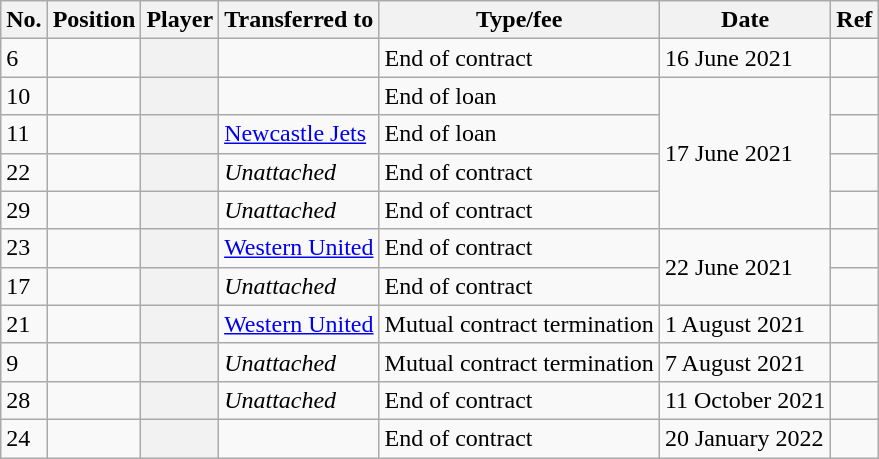<table class="wikitable plainrowheaders sortable" style=" text-align:left">
<tr>
<th scope="col">No.</th>
<th scope="col">Position</th>
<th scope="col">Player</th>
<th scope="col">Transferred to</th>
<th scope="col">Type/fee</th>
<th scope="col">Date</th>
<th scope="col" class="unsortable">Ref</th>
</tr>
<tr>
<td>6</td>
<td></td>
<th scope="row"></th>
<td></td>
<td>End of contract</td>
<td>16 June 2021</td>
<td></td>
</tr>
<tr>
<td>10</td>
<td></td>
<th scope="row"></th>
<td></td>
<td>End of loan</td>
<td rowspan="4">17 June 2021</td>
<td></td>
</tr>
<tr>
<td>11</td>
<td></td>
<th scope="row"></th>
<td><a href='#'>Newcastle Jets</a></td>
<td>End of loan</td>
<td></td>
</tr>
<tr>
<td>22</td>
<td></td>
<th scope="row"></th>
<td><em>Unattached</em></td>
<td>End of contract</td>
<td></td>
</tr>
<tr>
<td>29</td>
<td></td>
<th scope="row"></th>
<td><em>Unattached</em></td>
<td>End of contract</td>
<td></td>
</tr>
<tr>
<td>23</td>
<td></td>
<th scope="row"></th>
<td><a href='#'>Western United</a></td>
<td>End of contract</td>
<td rowspan="2">22 June 2021</td>
<td></td>
</tr>
<tr>
<td>17</td>
<td></td>
<th scope="row"></th>
<td><em>Unattached</em></td>
<td>End of contract</td>
<td></td>
</tr>
<tr>
<td>21</td>
<td></td>
<th scope="row"></th>
<td><a href='#'>Western United</a></td>
<td>Mutual contract termination</td>
<td>1 August 2021</td>
<td></td>
</tr>
<tr>
<td>9</td>
<td></td>
<th scope="row"></th>
<td><em>Unattached</em></td>
<td>Mutual contract termination</td>
<td>7 August 2021</td>
<td></td>
</tr>
<tr>
<td>28</td>
<td></td>
<th scope="row"></th>
<td><em>Unattached</em></td>
<td>End of contract</td>
<td>11 October 2021</td>
<td></td>
</tr>
<tr>
<td>24</td>
<td></td>
<th scope="row"></th>
<td></td>
<td>End of contract</td>
<td>20 January 2022</td>
<td></td>
</tr>
</table>
